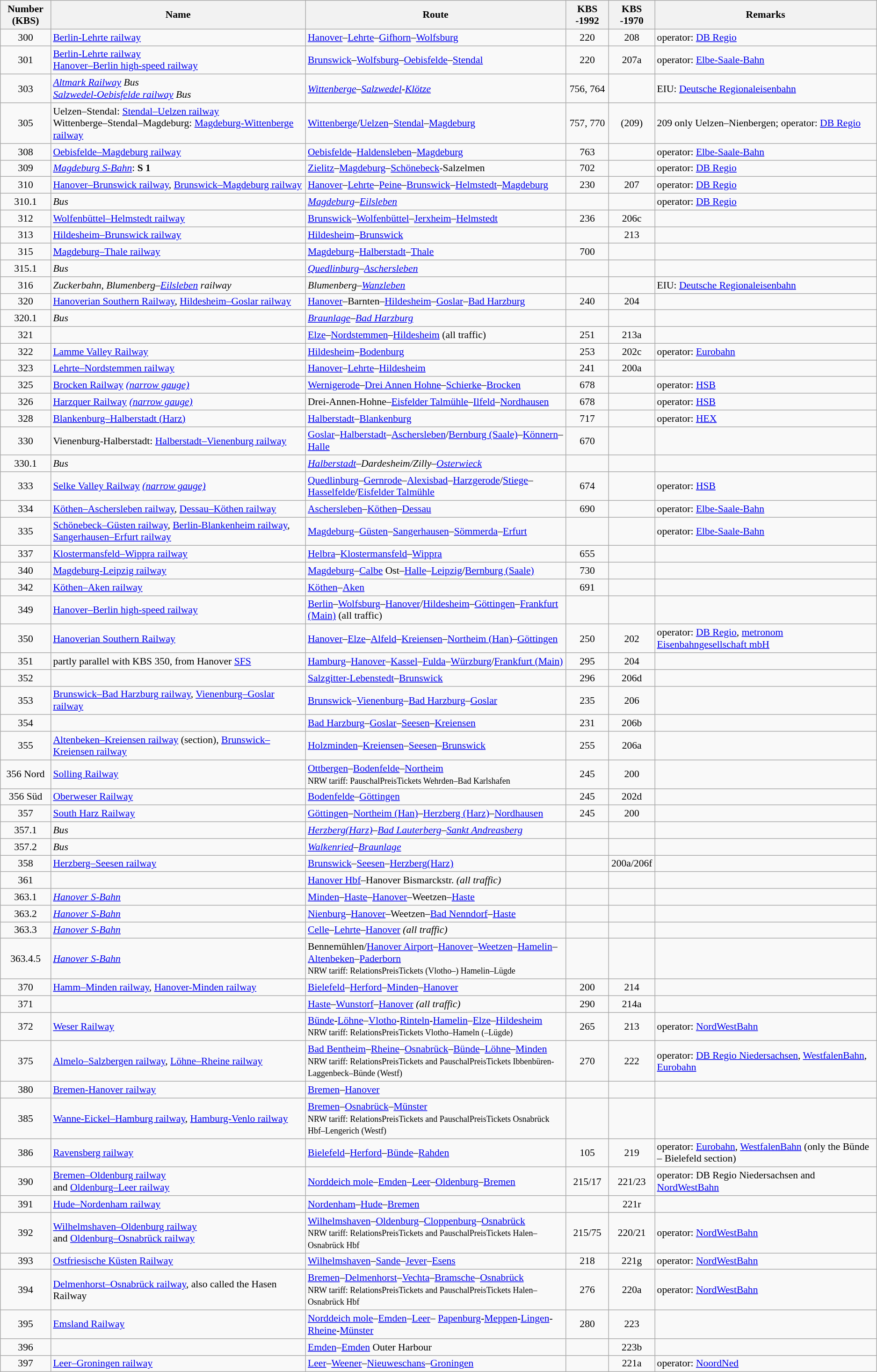<table class="wikitable" style="Font-Size: 90%">
<tr class="hintergrundfarbe6">
<th style="text-align:center; width:65px;">Number <br>(KBS)</th>
<th>Name</th>
<th>Route</th>
<th style="width:55px;">KBS -1992</th>
<th style="width:55px;">KBS -1970</th>
<th>Remarks</th>
</tr>
<tr>
<td style="text-align:center;">300</td>
<td><a href='#'>Berlin-Lehrte railway</a></td>
<td><a href='#'>Hanover</a>–<a href='#'>Lehrte</a>–<a href='#'>Gifhorn</a>–<a href='#'>Wolfsburg</a></td>
<td style="text-align:center;">220</td>
<td style="text-align:center;">208</td>
<td>operator: <a href='#'>DB Regio</a></td>
</tr>
<tr>
<td style="text-align:center;">301</td>
<td><a href='#'>Berlin-Lehrte railway</a><br><a href='#'>Hanover–Berlin high-speed railway</a></td>
<td><a href='#'>Brunswick</a>–<a href='#'>Wolfsburg</a>–<a href='#'>Oebisfelde</a>–<a href='#'>Stendal</a></td>
<td style="text-align:center;">220</td>
<td style="text-align:center;">207a</td>
<td>operator: <a href='#'>Elbe-Saale-Bahn</a></td>
</tr>
<tr>
<td style="text-align:center;">303</td>
<td><em><a href='#'>Altmark Railway</a> Bus</em><br><em><a href='#'>Salzwedel-Oebisfelde railway</a> Bus</em></td>
<td><em><a href='#'>Wittenberge</a>–<a href='#'>Salzwedel</a>-<a href='#'>Klötze</a></em></td>
<td style="text-align:center;">756, 764</td>
<td style="text-align:center;"></td>
<td>EIU: <a href='#'>Deutsche Regionaleisenbahn</a></td>
</tr>
<tr>
<td style="text-align:center;">305</td>
<td>Uelzen–Stendal: <a href='#'>Stendal–Uelzen railway</a><br>Wittenberge–Stendal–Magdeburg: <a href='#'>Magdeburg-Wittenberge railway</a></td>
<td><a href='#'>Wittenberge</a>/<a href='#'>Uelzen</a>–<a href='#'>Stendal</a>–<a href='#'>Magdeburg</a></td>
<td style="text-align:center;">757, 770</td>
<td style="text-align:center;">(209)</td>
<td>209 only Uelzen–Nienbergen; operator: <a href='#'>DB Regio</a></td>
</tr>
<tr>
<td style="text-align:center;">308</td>
<td><a href='#'>Oebisfelde–Magdeburg railway</a></td>
<td><a href='#'>Oebisfelde</a>–<a href='#'>Haldensleben</a>–<a href='#'>Magdeburg</a></td>
<td style="text-align:center;">763</td>
<td style="text-align:center;"></td>
<td>operator: <a href='#'>Elbe-Saale-Bahn</a></td>
</tr>
<tr>
<td style="text-align:center;">309</td>
<td><em><a href='#'>Magdeburg S-Bahn</a></em>: <strong>S 1</strong></td>
<td><a href='#'>Zielitz</a>–<a href='#'>Magdeburg</a>–<a href='#'>Schönebeck</a>-Salzelmen</td>
<td style="text-align:center;">702</td>
<td style="text-align:center;"></td>
<td>operator: <a href='#'>DB Regio</a></td>
</tr>
<tr>
<td style="text-align:center;">310</td>
<td><a href='#'>Hanover–Brunswick railway</a>, <a href='#'>Brunswick–Magdeburg railway</a></td>
<td><a href='#'>Hanover</a>–<a href='#'>Lehrte</a>–<a href='#'>Peine</a>–<a href='#'>Brunswick</a>–<a href='#'>Helmstedt</a>–<a href='#'>Magdeburg</a></td>
<td style="text-align:center;">230</td>
<td style="text-align:center;">207</td>
<td>operator: <a href='#'>DB Regio</a></td>
</tr>
<tr>
<td style="text-align:center;">310.1</td>
<td><em>Bus</em></td>
<td><em><a href='#'>Magdeburg</a></em>–<em><a href='#'>Eilsleben</a></em></td>
<td style="text-align:center;"></td>
<td style="text-align:center;"></td>
<td>operator: <a href='#'>DB Regio</a></td>
</tr>
<tr>
<td style="text-align:center;">312</td>
<td><a href='#'>Wolfenbüttel–Helmstedt railway</a></td>
<td><a href='#'>Brunswick</a>–<a href='#'>Wolfenbüttel</a>–<a href='#'>Jerxheim</a>–<a href='#'>Helmstedt</a></td>
<td style="text-align:center;">236</td>
<td style="text-align:center;">206c</td>
<td></td>
</tr>
<tr>
<td style="text-align:center;">313</td>
<td><a href='#'>Hildesheim–Brunswick railway</a></td>
<td><a href='#'>Hildesheim</a>–<a href='#'>Brunswick</a></td>
<td style="text-align:center;"></td>
<td style="text-align:center;">213</td>
<td></td>
</tr>
<tr>
<td style="text-align:center;">315</td>
<td><a href='#'>Magdeburg–Thale railway</a></td>
<td><a href='#'>Magdeburg</a>–<a href='#'>Halberstadt</a>–<a href='#'>Thale</a></td>
<td style="text-align:center;">700</td>
<td style="text-align:center;"></td>
<td></td>
</tr>
<tr>
<td style="text-align:center;">315.1</td>
<td><em>Bus</em></td>
<td><em><a href='#'>Quedlinburg</a></em>–<em><a href='#'>Aschersleben</a></em></td>
<td style="text-align:center;"></td>
<td style="text-align:center;"></td>
<td></td>
</tr>
<tr>
<td style="text-align:center;">316</td>
<td><em>Zuckerbahn, Blumenberg–<a href='#'>Eilsleben</a> railway</em></td>
<td><em>Blumenberg–<a href='#'>Wanzleben</a></em></td>
<td style="text-align:center;"></td>
<td style="text-align:center;"></td>
<td>EIU: <a href='#'>Deutsche Regionaleisenbahn</a></td>
</tr>
<tr>
<td style="text-align:center;">320</td>
<td><a href='#'>Hanoverian Southern Railway</a>, <a href='#'>Hildesheim–Goslar railway</a></td>
<td><a href='#'>Hanover</a>–Barnten–<a href='#'>Hildesheim</a>–<a href='#'>Goslar</a>–<a href='#'>Bad Harzburg</a></td>
<td style="text-align:center;">240</td>
<td style="text-align:center;">204</td>
<td></td>
</tr>
<tr>
<td style="text-align:center;">320.1</td>
<td><em>Bus</em></td>
<td><em><a href='#'>Braunlage</a>–<a href='#'>Bad Harzburg</a></em></td>
<td style="text-align:center;"></td>
<td style="text-align:center;"></td>
<td></td>
</tr>
<tr>
<td style="text-align:center;">321</td>
<td></td>
<td><a href='#'>Elze</a>–<a href='#'>Nordstemmen</a>–<a href='#'>Hildesheim</a> (all traffic)</td>
<td style="text-align:center;">251</td>
<td style="text-align:center;">213a</td>
<td></td>
</tr>
<tr>
<td style="text-align:center;">322</td>
<td><a href='#'>Lamme Valley Railway</a></td>
<td><a href='#'>Hildesheim</a>–<a href='#'>Bodenburg</a></td>
<td style="text-align:center;">253</td>
<td style="text-align:center;">202c</td>
<td>operator: <a href='#'>Eurobahn</a></td>
</tr>
<tr>
<td style="text-align:center;">323</td>
<td><a href='#'>Lehrte–Nordstemmen railway</a></td>
<td><a href='#'>Hanover</a>–<a href='#'>Lehrte</a>–<a href='#'>Hildesheim</a></td>
<td style="text-align:center;">241</td>
<td style="text-align:center;">200a</td>
<td></td>
</tr>
<tr>
<td style="text-align:center;">325</td>
<td><a href='#'>Brocken Railway</a> <em><a href='#'>(narrow gauge)</a></em></td>
<td><a href='#'>Wernigerode</a>–<a href='#'>Drei Annen Hohne</a>–<a href='#'>Schierke</a>–<a href='#'>Brocken</a></td>
<td style="text-align:center;">678</td>
<td style="text-align:center;"></td>
<td>operator: <a href='#'>HSB</a></td>
</tr>
<tr>
<td style="text-align:center;">326</td>
<td><a href='#'>Harzquer Railway</a> <em><a href='#'>(narrow gauge)</a></em></td>
<td>Drei-Annen-Hohne–<a href='#'>Eisfelder Talmühle</a>–<a href='#'>Ilfeld</a>–<a href='#'>Nordhausen</a></td>
<td style="text-align:center;">678</td>
<td style="text-align:center;"></td>
<td>operator: <a href='#'>HSB</a></td>
</tr>
<tr>
<td style="text-align:center;">328</td>
<td><a href='#'>Blankenburg–Halberstadt (Harz)</a></td>
<td><a href='#'>Halberstadt</a>–<a href='#'>Blankenburg</a></td>
<td style="text-align:center;">717</td>
<td style="text-align:center;"></td>
<td>operator: <a href='#'>HEX</a></td>
</tr>
<tr>
<td style="text-align:center;">330</td>
<td>Vienenburg-Halberstadt: <a href='#'>Halberstadt–Vienenburg railway</a></td>
<td><a href='#'>Goslar</a>–<a href='#'>Halberstadt</a>–<a href='#'>Aschersleben</a>/<a href='#'>Bernburg (Saale)</a>–<a href='#'>Könnern</a>–<a href='#'>Halle</a></td>
<td style="text-align:center;">670</td>
<td style="text-align:center;"></td>
<td></td>
</tr>
<tr>
<td style="text-align:center;">330.1</td>
<td><em>Bus</em></td>
<td><em><a href='#'>Halberstadt</a>–Dardesheim/Zilly–<a href='#'>Osterwieck</a></em></td>
<td style="text-align:center;"></td>
<td style="text-align:center;"></td>
<td></td>
</tr>
<tr>
<td style="text-align:center;">333</td>
<td><a href='#'>Selke Valley Railway</a> <em><a href='#'>(narrow gauge)</a></em></td>
<td><a href='#'>Quedlinburg</a>–<a href='#'>Gernrode</a>–<a href='#'>Alexisbad</a>–<a href='#'>Harzgerode</a>/<a href='#'>Stiege</a>–<a href='#'>Hasselfelde</a>/<a href='#'>Eisfelder Talmühle</a></td>
<td style="text-align:center;">674</td>
<td style="text-align:center;"></td>
<td>operator: <a href='#'>HSB</a></td>
</tr>
<tr>
<td style="text-align:center;">334</td>
<td><a href='#'>Köthen–Aschersleben railway</a>, <a href='#'>Dessau–Köthen railway</a></td>
<td><a href='#'>Aschersleben</a>–<a href='#'>Köthen</a>–<a href='#'>Dessau</a></td>
<td style="text-align:center;">690</td>
<td style="text-align:center;"></td>
<td>operator: <a href='#'>Elbe-Saale-Bahn</a></td>
</tr>
<tr>
<td style="text-align:center;">335</td>
<td><a href='#'>Schönebeck–Güsten railway</a>, <a href='#'>Berlin-Blankenheim railway</a>, <a href='#'>Sangerhausen–Erfurt railway</a></td>
<td><a href='#'>Magdeburg</a>–<a href='#'>Güsten</a>–<a href='#'>Sangerhausen</a>–<a href='#'>Sömmerda</a>–<a href='#'>Erfurt</a></td>
<td style="text-align:center;"></td>
<td style="text-align:center;"></td>
<td>operator: <a href='#'>Elbe-Saale-Bahn</a></td>
</tr>
<tr>
<td style="text-align:center;">337</td>
<td><a href='#'>Klostermansfeld–Wippra railway</a></td>
<td><a href='#'>Helbra</a>–<a href='#'>Klostermansfeld</a>–<a href='#'>Wippra</a></td>
<td style="text-align:center;">655</td>
<td style="text-align:center;"></td>
<td></td>
</tr>
<tr>
<td style="text-align:center;">340</td>
<td><a href='#'>Magdeburg-Leipzig railway</a></td>
<td><a href='#'>Magdeburg</a>–<a href='#'>Calbe</a> Ost–<a href='#'>Halle</a>–<a href='#'>Leipzig</a>/<a href='#'>Bernburg (Saale)</a></td>
<td style="text-align:center;">730</td>
<td style="text-align:center;"></td>
<td></td>
</tr>
<tr>
<td style="text-align:center;">342</td>
<td><a href='#'>Köthen–Aken railway</a></td>
<td><a href='#'>Köthen</a>–<a href='#'>Aken</a></td>
<td style="text-align:center;">691</td>
<td style="text-align:center;"></td>
<td></td>
</tr>
<tr>
<td style="text-align:center;">349</td>
<td><a href='#'>Hanover–Berlin high-speed railway</a></td>
<td><a href='#'>Berlin</a>–<a href='#'>Wolfsburg</a>–<a href='#'>Hanover</a>/<a href='#'>Hildesheim</a>–<a href='#'>Göttingen</a>–<a href='#'>Frankfurt (Main)</a> (all traffic)</td>
<td style="text-align:center;"></td>
<td style="text-align:center;"></td>
<td></td>
</tr>
<tr>
<td style="text-align:center;">350</td>
<td><a href='#'>Hanoverian Southern Railway</a></td>
<td><a href='#'>Hanover</a>–<a href='#'>Elze</a>–<a href='#'>Alfeld</a>–<a href='#'>Kreiensen</a>–<a href='#'>Northeim (Han)</a>–<a href='#'>Göttingen</a></td>
<td style="text-align:center;">250</td>
<td style="text-align:center;">202</td>
<td>operator: <a href='#'>DB Regio</a>, <a href='#'>metronom Eisenbahngesellschaft mbH</a></td>
</tr>
<tr>
<td style="text-align:center;">351</td>
<td>partly parallel with KBS 350, from Hanover <a href='#'>SFS</a></td>
<td><a href='#'>Hamburg</a>–<a href='#'>Hanover</a>–<a href='#'>Kassel</a>–<a href='#'>Fulda</a>–<a href='#'>Würzburg</a>/<a href='#'>Frankfurt (Main)</a></td>
<td style="text-align:center;">295</td>
<td style="text-align:center;">204</td>
<td></td>
</tr>
<tr>
<td style="text-align:center;">352</td>
<td></td>
<td><a href='#'>Salzgitter-Lebenstedt</a>–<a href='#'>Brunswick</a></td>
<td style="text-align:center;">296</td>
<td style="text-align:center;">206d</td>
<td></td>
</tr>
<tr>
<td style="text-align:center;">353</td>
<td><a href='#'>Brunswick–Bad Harzburg railway</a>, <a href='#'>Vienenburg–Goslar railway</a></td>
<td><a href='#'>Brunswick</a>–<a href='#'>Vienenburg</a>–<a href='#'>Bad Harzburg</a>–<a href='#'>Goslar</a></td>
<td style="text-align:center;">235</td>
<td style="text-align:center;">206</td>
<td></td>
</tr>
<tr>
<td style="text-align:center;">354</td>
<td></td>
<td><a href='#'>Bad Harzburg</a>–<a href='#'>Goslar</a>–<a href='#'>Seesen</a>–<a href='#'>Kreiensen</a></td>
<td style="text-align:center;">231</td>
<td style="text-align:center;">206b</td>
<td></td>
</tr>
<tr>
<td style="text-align:center;">355</td>
<td><a href='#'>Altenbeken–Kreiensen railway</a> (section), <a href='#'>Brunswick–Kreiensen railway</a></td>
<td><a href='#'>Holzminden</a>–<a href='#'>Kreiensen</a>–<a href='#'>Seesen</a>–<a href='#'>Brunswick</a></td>
<td style="text-align:center;">255</td>
<td style="text-align:center;">206a</td>
<td></td>
</tr>
<tr>
<td style="text-align:center;">356 Nord</td>
<td><a href='#'>Solling Railway</a></td>
<td><a href='#'>Ottbergen</a>–<a href='#'>Bodenfelde</a>–<a href='#'>Northeim</a><br><small>NRW tariff: PauschalPreisTickets Wehrden–Bad Karlshafen</small></td>
<td style="text-align:center;">245</td>
<td style="text-align:center;">200</td>
<td></td>
</tr>
<tr>
<td style="text-align:center;">356 Süd</td>
<td><a href='#'>Oberweser Railway</a></td>
<td><a href='#'>Bodenfelde</a>–<a href='#'>Göttingen</a></td>
<td style="text-align:center;">245</td>
<td style="text-align:center;">202d</td>
<td></td>
</tr>
<tr>
<td style="text-align:center;">357</td>
<td><a href='#'>South Harz Railway</a></td>
<td><a href='#'>Göttingen</a>–<a href='#'>Northeim (Han)</a>–<a href='#'>Herzberg (Harz)</a>–<a href='#'>Nordhausen</a></td>
<td style="text-align:center;">245</td>
<td style="text-align:center;">200</td>
<td></td>
</tr>
<tr>
<td style="text-align:center;">357.1</td>
<td><em>Bus</em></td>
<td><em><a href='#'>Herzberg(Harz)</a>–<a href='#'>Bad Lauterberg</a>–<a href='#'>Sankt Andreasberg</a></em></td>
<td style="text-align:center;"></td>
<td style="text-align:center;"></td>
<td></td>
</tr>
<tr>
<td style="text-align:center;">357.2</td>
<td><em>Bus</em></td>
<td><em><a href='#'>Walkenried</a></em>–<em><a href='#'>Braunlage</a></em></td>
<td style="text-align:center;"></td>
<td style="text-align:center;"></td>
<td></td>
</tr>
<tr>
<td style="text-align:center;">358</td>
<td><a href='#'>Herzberg–Seesen railway</a></td>
<td><a href='#'>Brunswick</a>–<a href='#'>Seesen</a>–<a href='#'>Herzberg(Harz)</a></td>
<td style="text-align:center;"></td>
<td style="text-align:center;">200a/206f</td>
<td></td>
</tr>
<tr>
<td style="text-align:center;">361</td>
<td></td>
<td><a href='#'>Hanover Hbf</a>–Hanover Bismarckstr. <em>(all traffic)</em></td>
<td style="text-align:center;"></td>
<td style="text-align:center;"></td>
<td></td>
</tr>
<tr>
<td style="text-align:center;">363.1</td>
<td><em><a href='#'>Hanover S-Bahn</a></em></td>
<td><a href='#'>Minden</a>–<a href='#'>Haste</a>–<a href='#'>Hanover</a>–Weetzen–<a href='#'>Haste</a></td>
<td style="text-align:center;"></td>
<td style="text-align:center;"></td>
<td></td>
</tr>
<tr>
<td style="text-align:center;">363.2</td>
<td><em><a href='#'>Hanover S-Bahn</a></em></td>
<td><a href='#'>Nienburg</a>–<a href='#'>Hanover</a>–Weetzen–<a href='#'>Bad Nenndorf</a>–<a href='#'>Haste</a></td>
<td style="text-align:center;"></td>
<td style="text-align:center;"></td>
<td></td>
</tr>
<tr>
<td style="text-align:center;">363.3</td>
<td><em><a href='#'>Hanover S-Bahn</a></em></td>
<td><a href='#'>Celle</a>–<a href='#'>Lehrte</a>–<a href='#'>Hanover</a> <em>(all traffic)</em></td>
<td style="text-align:center;"></td>
<td style="text-align:center;"></td>
<td></td>
</tr>
<tr>
<td style="text-align:center;">363.4.5</td>
<td><em><a href='#'>Hanover S-Bahn</a></em></td>
<td>Bennemühlen/<a href='#'>Hanover Airport</a>–<a href='#'>Hanover</a>–<a href='#'>Weetzen</a>–<a href='#'>Hamelin</a>–<a href='#'>Altenbeken</a>–<a href='#'>Paderborn</a> <br><small>NRW tariff: RelationsPreisTickets (Vlotho–) Hamelin–Lügde</small></td>
<td style="text-align:center;"></td>
<td style="text-align:center;"></td>
<td></td>
</tr>
<tr>
<td style="text-align:center;">370</td>
<td><a href='#'>Hamm–Minden railway</a>, <a href='#'>Hanover-Minden railway</a></td>
<td><a href='#'>Bielefeld</a>–<a href='#'>Herford</a>–<a href='#'>Minden</a>–<a href='#'>Hanover</a></td>
<td style="text-align:center;">200</td>
<td style="text-align:center;">214</td>
<td></td>
</tr>
<tr>
<td style="text-align:center;">371</td>
<td></td>
<td><a href='#'>Haste</a>–<a href='#'>Wunstorf</a>–<a href='#'>Hanover</a> <em>(all traffic)</em></td>
<td style="text-align:center;">290</td>
<td style="text-align:center;">214a</td>
<td></td>
</tr>
<tr>
<td style="text-align:center;">372</td>
<td><a href='#'>Weser Railway</a></td>
<td><a href='#'>Bünde</a>-<a href='#'>Löhne</a>–<a href='#'>Vlotho</a>-<a href='#'>Rinteln</a>-<a href='#'>Hamelin</a>–<a href='#'>Elze</a>–<a href='#'>Hildesheim</a> <br><small>NRW tariff: RelationsPreisTickets Vlotho–Hameln (–Lügde)</small></td>
<td style="text-align:center;">265</td>
<td style="text-align:center;">213</td>
<td>operator: <a href='#'>NordWestBahn</a></td>
</tr>
<tr>
<td style="text-align:center;">375</td>
<td><a href='#'>Almelo–Salzbergen railway</a>, <a href='#'>Löhne–Rheine railway</a></td>
<td><a href='#'>Bad Bentheim</a>–<a href='#'>Rheine</a>–<a href='#'>Osnabrück</a>–<a href='#'>Bünde</a>–<a href='#'>Löhne</a>–<a href='#'>Minden</a> <br><small>NRW tariff: RelationsPreisTickets and PauschalPreisTickets Ibbenbüren-Laggenbeck–Bünde (Westf)</small></td>
<td style="text-align:center;">270</td>
<td style="text-align:center;">222</td>
<td>operator: <a href='#'>DB Regio Niedersachsen</a>, <a href='#'>WestfalenBahn</a>, <a href='#'>Eurobahn</a></td>
</tr>
<tr>
<td style="text-align:center;">380</td>
<td><a href='#'>Bremen-Hanover railway</a></td>
<td><a href='#'>Bremen</a>–<a href='#'>Hanover</a></td>
<td style="text-align:center;"></td>
<td style="text-align:center;"></td>
<td></td>
</tr>
<tr>
<td style="text-align:center;">385</td>
<td><a href='#'>Wanne-Eickel–Hamburg railway</a>, <a href='#'>Hamburg-Venlo railway</a></td>
<td><a href='#'>Bremen</a>–<a href='#'>Osnabrück</a>–<a href='#'>Münster</a> <br><small>NRW tariff: RelationsPreisTickets and PauschalPreisTickets Osnabrück Hbf–Lengerich (Westf)</small></td>
<td style="text-align:center;"></td>
<td style="text-align:center;"></td>
<td></td>
</tr>
<tr>
<td style="text-align:center;">386</td>
<td><a href='#'>Ravensberg railway</a></td>
<td><a href='#'>Bielefeld</a>–<a href='#'>Herford</a>–<a href='#'>Bünde</a>–<a href='#'>Rahden</a></td>
<td style="text-align:center;">105</td>
<td style="text-align:center;">219</td>
<td>operator: <a href='#'>Eurobahn</a>, <a href='#'>WestfalenBahn</a> (only the Bünde – Bielefeld section)</td>
</tr>
<tr>
<td style="text-align:center;">390</td>
<td><a href='#'>Bremen–Oldenburg railway</a> <br> and <a href='#'>Oldenburg–Leer railway</a></td>
<td><a href='#'>Norddeich mole</a>–<a href='#'>Emden</a>–<a href='#'>Leer</a>–<a href='#'>Oldenburg</a>–<a href='#'>Bremen</a></td>
<td style="text-align:center;">215/17</td>
<td style="text-align:center;">221/23</td>
<td>operator: DB Regio Niedersachsen and <a href='#'>NordWestBahn</a></td>
</tr>
<tr>
<td style="text-align:center;">391</td>
<td><a href='#'>Hude–Nordenham railway</a></td>
<td><a href='#'>Nordenham</a>–<a href='#'>Hude</a>–<a href='#'>Bremen</a></td>
<td style="text-align:center;"></td>
<td style="text-align:center;">221r</td>
<td></td>
</tr>
<tr>
<td style="text-align:center;">392</td>
<td><a href='#'>Wilhelmshaven–Oldenburg railway</a> <br> and <a href='#'>Oldenburg–Osnabrück railway</a></td>
<td><a href='#'>Wilhelmshaven</a>–<a href='#'>Oldenburg</a>–<a href='#'>Cloppenburg</a>–<a href='#'>Osnabrück</a><br><small>NRW tariff: RelationsPreisTickets and PauschalPreisTickets Halen–Osnabrück Hbf</small></td>
<td style="text-align:center;">215/75</td>
<td style="text-align:center;">220/21</td>
<td>operator: <a href='#'>NordWestBahn</a></td>
</tr>
<tr>
<td style="text-align:center;">393</td>
<td><a href='#'>Ostfriesische Küsten Railway</a></td>
<td><a href='#'>Wilhelmshaven</a>–<a href='#'>Sande</a>–<a href='#'>Jever</a>–<a href='#'>Esens</a></td>
<td style="text-align:center;">218</td>
<td style="text-align:center;">221g</td>
<td>operator: <a href='#'>NordWestBahn</a></td>
</tr>
<tr>
<td style="text-align:center;">394</td>
<td><a href='#'>Delmenhorst–Osnabrück railway</a>, also called the Hasen Railway</td>
<td><a href='#'>Bremen</a>–<a href='#'>Delmenhorst</a>–<a href='#'>Vechta</a>–<a href='#'>Bramsche</a>–<a href='#'>Osnabrück</a> <br><small>NRW tariff: RelationsPreisTickets and PauschalPreisTickets Halen–Osnabrück Hbf</small></td>
<td style="text-align:center;">276</td>
<td style="text-align:center;">220a</td>
<td>operator: <a href='#'>NordWestBahn</a></td>
</tr>
<tr>
<td style="text-align:center;">395</td>
<td><a href='#'>Emsland Railway</a></td>
<td><a href='#'>Norddeich mole</a>–<a href='#'>Emden</a>–<a href='#'>Leer</a>– <a href='#'>Papenburg</a>-<a href='#'>Meppen</a>-<a href='#'>Lingen</a>-<a href='#'>Rheine</a>-<a href='#'>Münster</a></td>
<td style="text-align:center;">280</td>
<td style="text-align:center;">223</td>
<td></td>
</tr>
<tr>
<td style="text-align:center;">396</td>
<td></td>
<td><a href='#'>Emden</a>–<a href='#'>Emden</a> Outer Harbour</td>
<td style="text-align:center;"></td>
<td style="text-align:center;">223b</td>
<td></td>
</tr>
<tr>
<td style="text-align:center;">397</td>
<td><a href='#'>Leer–Groningen railway</a></td>
<td><a href='#'>Leer</a>–<a href='#'>Weener</a>–<a href='#'>Nieuweschans</a>–<a href='#'>Groningen</a></td>
<td style="text-align:center;"></td>
<td style="text-align:center;">221a</td>
<td>operator: <a href='#'>NoordNed</a></td>
</tr>
</table>
